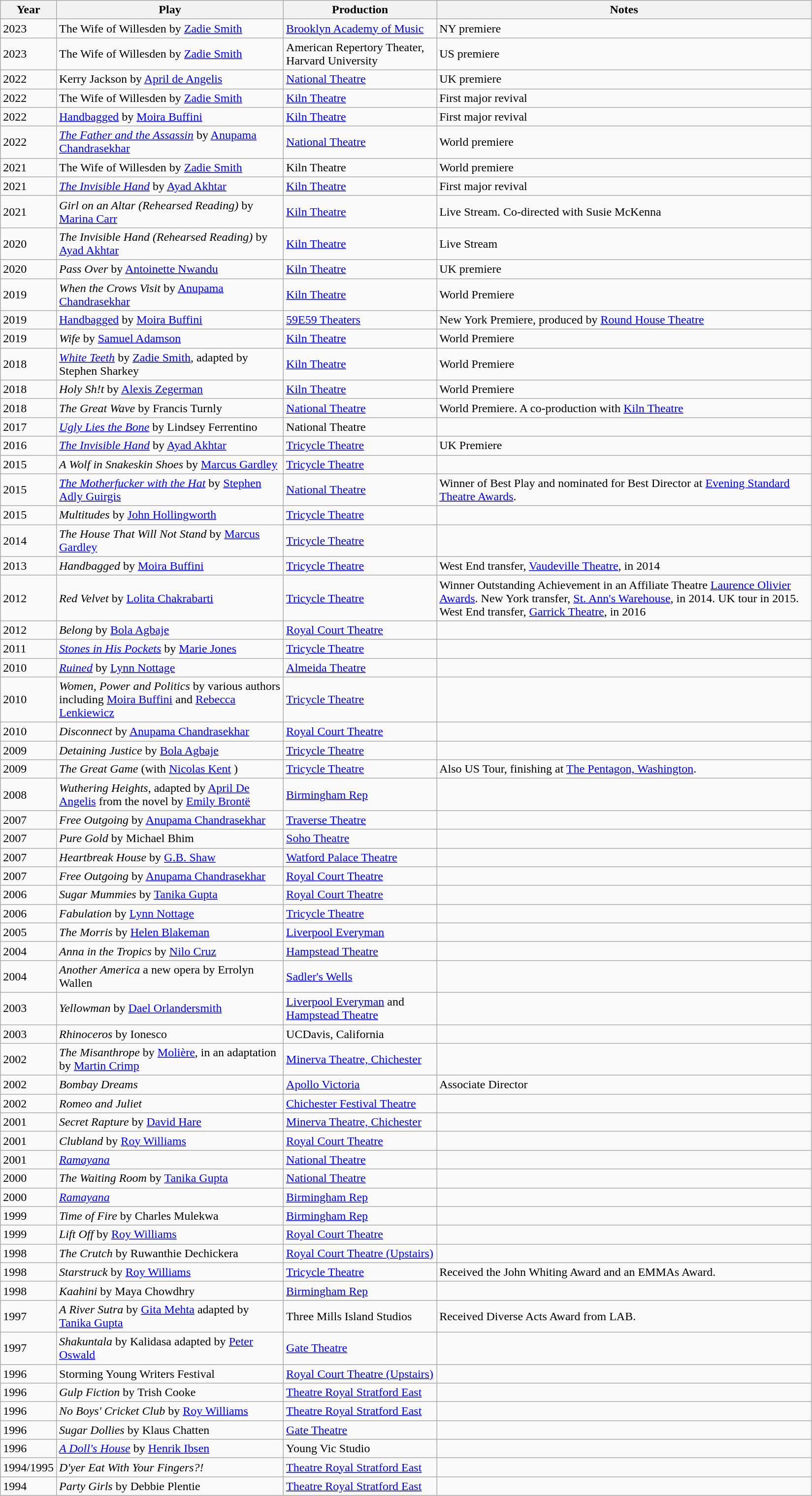<table class="wikitable">
<tr>
<th scope="col" width="50">Year</th>
<th scope="col" width="300">Play</th>
<th scope="col" width="200">Production</th>
<th scope="col" width="500">Notes</th>
</tr>
<tr>
<td>2023</td>
<td>The Wife of Willesden by <a href='#'>Zadie Smith</a></td>
<td><a href='#'>Brooklyn Academy of Music</a></td>
<td>NY premiere</td>
</tr>
<tr>
<td>2023</td>
<td>The Wife of Willesden by <a href='#'>Zadie Smith</a></td>
<td>American Repertory Theater, Harvard University</td>
<td>US premiere</td>
</tr>
<tr>
<td>2022</td>
<td>Kerry Jackson by <a href='#'>April de Angelis</a></td>
<td><a href='#'>National Theatre</a></td>
<td>UK premiere</td>
</tr>
<tr>
<td>2022</td>
<td>The Wife of Willesden by <a href='#'>Zadie Smith</a></td>
<td><a href='#'>Kiln Theatre</a></td>
<td>First major revival</td>
</tr>
<tr>
<td>2022</td>
<td><a href='#'>Handbagged</a> by <a href='#'>Moira Buffini</a></td>
<td><a href='#'>Kiln Theatre</a></td>
<td>First major revival</td>
</tr>
<tr>
<td>2022</td>
<td><em><a href='#'>The Father and the Assassin</a></em> by <a href='#'>Anupama Chandrasekhar</a></td>
<td><a href='#'>National Theatre</a></td>
<td>World premiere</td>
</tr>
<tr>
<td>2021</td>
<td>The Wife of Willesden by <a href='#'>Zadie Smith</a></td>
<td>Kiln Theatre</td>
<td>World premiere</td>
</tr>
<tr>
<td>2021</td>
<td><em><a href='#'>The Invisible Hand</a></em> by <a href='#'>Ayad Akhtar</a></td>
<td><a href='#'>Kiln Theatre</a></td>
<td>First major revival</td>
</tr>
<tr>
<td>2021</td>
<td><em>Girl on an Altar (Rehearsed Reading)</em> by <a href='#'>Marina Carr</a></td>
<td><a href='#'>Kiln Theatre</a></td>
<td>Live Stream. Co-directed with Susie McKenna</td>
</tr>
<tr>
<td>2020</td>
<td><em>The Invisible Hand (Rehearsed Reading)</em> by <a href='#'>Ayad Akhtar</a></td>
<td><a href='#'>Kiln Theatre</a></td>
<td>Live Stream</td>
</tr>
<tr>
<td>2020</td>
<td><em>Pass Over</em> by <a href='#'>Antoinette Nwandu</a></td>
<td><a href='#'>Kiln Theatre</a></td>
<td>UK premiere</td>
</tr>
<tr>
<td>2019</td>
<td><em>When the Crows Visit</em> by <a href='#'>Anupama Chandrasekhar</a></td>
<td><a href='#'>Kiln Theatre</a></td>
<td>World Premiere</td>
</tr>
<tr>
<td>2019</td>
<td><a href='#'>Handbagged</a> by <a href='#'>Moira Buffini</a></td>
<td><a href='#'>59E59 Theaters</a></td>
<td>New York Premiere, produced by <a href='#'>Round House Theatre</a></td>
</tr>
<tr>
<td>2019</td>
<td><em>Wife</em> by <a href='#'>Samuel Adamson</a></td>
<td><a href='#'>Kiln Theatre</a></td>
<td>World Premiere</td>
</tr>
<tr>
<td>2018</td>
<td><em><a href='#'>White Teeth</a></em> by <a href='#'>Zadie Smith</a>, adapted by Stephen Sharkey</td>
<td><a href='#'>Kiln Theatre</a></td>
<td>World Premiere</td>
</tr>
<tr>
<td>2018</td>
<td><em>Holy Sh!t</em> by <a href='#'>Alexis Zegerman</a></td>
<td><a href='#'>Kiln Theatre</a></td>
<td>World Premiere</td>
</tr>
<tr>
<td>2018</td>
<td><em>The Great Wave</em> by Francis Turnly</td>
<td><a href='#'>National Theatre</a></td>
<td>World Premiere. A co-production with <a href='#'>Kiln Theatre</a></td>
</tr>
<tr>
<td>2017</td>
<td><em><a href='#'>Ugly Lies the Bone</a></em> by Lindsey Ferrentino</td>
<td>National Theatre</td>
<td></td>
</tr>
<tr>
<td>2016</td>
<td><em><a href='#'>The Invisible Hand</a></em> by <a href='#'>Ayad Akhtar</a></td>
<td><a href='#'>Tricycle Theatre</a></td>
<td>UK Premiere</td>
</tr>
<tr>
<td>2015</td>
<td><em>A Wolf in Snakeskin Shoes</em> by <a href='#'>Marcus Gardley</a></td>
<td><a href='#'>Tricycle Theatre</a></td>
<td></td>
</tr>
<tr>
<td>2015</td>
<td><em><a href='#'>The Motherfucker with the Hat</a></em> by <a href='#'>Stephen Adly Guirgis</a></td>
<td><a href='#'>National Theatre</a></td>
<td>Winner of Best Play and nominated for Best Director at <a href='#'>Evening Standard Theatre Awards</a>.</td>
</tr>
<tr>
<td>2015</td>
<td><em>Multitudes</em> by <a href='#'>John Hollingworth</a></td>
<td><a href='#'>Tricycle Theatre</a></td>
<td></td>
</tr>
<tr>
<td>2014</td>
<td><em>The House That Will Not Stand</em> by <a href='#'>Marcus Gardley</a></td>
<td><a href='#'>Tricycle Theatre</a></td>
<td></td>
</tr>
<tr>
<td>2013</td>
<td><em>Handbagged</em> by <a href='#'>Moira Buffini</a></td>
<td><a href='#'>Tricycle Theatre</a></td>
<td>West End transfer, <a href='#'>Vaudeville Theatre</a>, in 2014</td>
</tr>
<tr>
<td>2012</td>
<td><em>Red Velvet</em> by <a href='#'>Lolita Chakrabarti</a></td>
<td><a href='#'>Tricycle Theatre</a></td>
<td>Winner Outstanding Achievement in an Affiliate Theatre <a href='#'>Laurence Olivier Awards</a>. New York transfer, <a href='#'>St. Ann's Warehouse</a>, in 2014. UK tour in 2015. West End transfer, <a href='#'>Garrick Theatre</a>, in 2016</td>
</tr>
<tr>
<td>2012</td>
<td><em>Belong</em> by <a href='#'>Bola Agbaje</a></td>
<td><a href='#'>Royal Court Theatre</a></td>
<td></td>
</tr>
<tr>
<td>2011</td>
<td><em><a href='#'>Stones in His Pockets</a></em> by <a href='#'>Marie Jones</a></td>
<td><a href='#'>Tricycle Theatre</a></td>
<td></td>
</tr>
<tr>
<td>2010</td>
<td><em><a href='#'>Ruined</a></em> by <a href='#'>Lynn Nottage</a></td>
<td><a href='#'>Almeida Theatre</a></td>
<td></td>
</tr>
<tr>
<td>2010</td>
<td><em>Women, Power and Politics</em> by various authors including <a href='#'>Moira Buffini</a> and <a href='#'>Rebecca Lenkiewicz</a></td>
<td><a href='#'>Tricycle Theatre</a></td>
<td></td>
</tr>
<tr>
<td>2010</td>
<td><em>Disconnect</em> by <a href='#'>Anupama Chandrasekhar</a></td>
<td><a href='#'>Royal Court Theatre</a></td>
<td></td>
</tr>
<tr>
<td>2009</td>
<td><em>Detaining Justice</em> by <a href='#'>Bola Agbaje</a></td>
<td><a href='#'>Tricycle Theatre</a></td>
<td></td>
</tr>
<tr>
<td>2009</td>
<td><em>The Great Game</em> (with <a href='#'>Nicolas Kent</a> )</td>
<td><a href='#'>Tricycle Theatre</a></td>
<td>Also US Tour, finishing at <a href='#'>The Pentagon, Washington</a>.</td>
</tr>
<tr>
<td>2008</td>
<td><em>Wuthering Heights</em>, adapted by <a href='#'>April De Angelis</a> from the novel by <a href='#'>Emily Brontë</a></td>
<td><a href='#'>Birmingham Rep</a></td>
<td></td>
</tr>
<tr>
<td>2007</td>
<td><em>Free Outgoing</em> by <a href='#'>Anupama Chandrasekhar</a></td>
<td><a href='#'>Traverse Theatre</a></td>
<td></td>
</tr>
<tr>
<td>2007</td>
<td><em>Pure Gold</em> by Michael Bhim</td>
<td><a href='#'>Soho Theatre</a></td>
<td></td>
</tr>
<tr>
<td>2007</td>
<td><em>Heartbreak House</em> by <a href='#'>G.B. Shaw</a></td>
<td><a href='#'>Watford Palace Theatre</a></td>
<td></td>
</tr>
<tr>
<td>2007</td>
<td><em>Free Outgoing</em> by <a href='#'>Anupama Chandrasekhar</a></td>
<td><a href='#'>Royal Court Theatre</a></td>
<td></td>
</tr>
<tr>
<td>2006</td>
<td><em>Sugar Mummies</em> by <a href='#'>Tanika Gupta</a></td>
<td><a href='#'>Royal Court Theatre</a></td>
<td></td>
</tr>
<tr>
<td>2006</td>
<td><em>Fabulation</em> by <a href='#'>Lynn Nottage</a></td>
<td><a href='#'>Tricycle Theatre</a></td>
<td></td>
</tr>
<tr>
<td>2005</td>
<td><em>The Morris</em> by <a href='#'>Helen Blakeman</a></td>
<td><a href='#'>Liverpool Everyman</a></td>
<td></td>
</tr>
<tr>
<td>2004</td>
<td><em>Anna in the Tropics</em> by <a href='#'>Nilo Cruz</a></td>
<td><a href='#'>Hampstead Theatre</a></td>
<td></td>
</tr>
<tr>
<td>2004</td>
<td><em>Another America</em> a new opera by Errolyn Wallen</td>
<td><a href='#'>Sadler's Wells</a></td>
<td></td>
</tr>
<tr>
<td>2003</td>
<td><em>Yellowman</em> by <a href='#'>Dael Orlandersmith</a></td>
<td><a href='#'>Liverpool Everyman</a> and <a href='#'>Hampstead Theatre</a></td>
<td></td>
</tr>
<tr>
<td>2003</td>
<td><em>Rhinoceros</em> by Ionesco</td>
<td>UCDavis, California</td>
<td></td>
</tr>
<tr>
<td>2002</td>
<td><em>The Misanthrope</em> by <a href='#'>Molière</a>, in an adaptation by <a href='#'>Martin Crimp</a></td>
<td><a href='#'>Minerva Theatre, Chichester</a></td>
<td></td>
</tr>
<tr>
<td>2002</td>
<td><em>Bombay Dreams</em></td>
<td><a href='#'>Apollo Victoria</a></td>
<td>Associate Director</td>
</tr>
<tr>
<td>2002</td>
<td><em>Romeo and Juliet</em></td>
<td><a href='#'>Chichester Festival Theatre</a></td>
<td></td>
</tr>
<tr>
<td>2001</td>
<td><em>Secret Rapture</em> by <a href='#'>David Hare</a></td>
<td><a href='#'>Minerva Theatre, Chichester</a></td>
<td></td>
</tr>
<tr>
<td>2001</td>
<td><em>Clubland</em> by <a href='#'>Roy Williams</a></td>
<td><a href='#'>Royal Court Theatre</a></td>
<td></td>
</tr>
<tr>
<td>2001</td>
<td><em><a href='#'>Ramayana</a></em></td>
<td><a href='#'>National Theatre</a></td>
<td></td>
</tr>
<tr>
<td>2000</td>
<td><em>The Waiting Room</em> by <a href='#'>Tanika Gupta</a></td>
<td><a href='#'>National Theatre</a></td>
<td></td>
</tr>
<tr>
<td>2000</td>
<td><em><a href='#'>Ramayana</a></em></td>
<td><a href='#'>Birmingham Rep</a></td>
<td></td>
</tr>
<tr>
<td>1999</td>
<td><em>Time of Fire</em> by Charles Mulekwa</td>
<td><a href='#'>Birmingham Rep</a></td>
<td></td>
</tr>
<tr>
<td>1999</td>
<td><em>Lift Off</em> by <a href='#'>Roy Williams</a></td>
<td><a href='#'>Royal Court Theatre</a></td>
<td></td>
</tr>
<tr>
<td>1998</td>
<td><em>The Crutch</em> by Ruwanthie Dechickera</td>
<td><a href='#'>Royal Court Theatre (Upstairs)</a></td>
<td></td>
</tr>
<tr>
<td>1998</td>
<td><em>Starstruck</em> by <a href='#'>Roy Williams</a></td>
<td><a href='#'>Tricycle Theatre</a></td>
<td>Received the John Whiting Award and an EMMAs Award.</td>
</tr>
<tr>
<td>1998</td>
<td><em>Kaahini</em> by Maya Chowdhry</td>
<td><a href='#'>Birmingham Rep</a></td>
<td></td>
</tr>
<tr>
<td>1997</td>
<td><em>A River Sutra</em> by <a href='#'>Gita Mehta</a> adapted by <a href='#'>Tanika Gupta</a></td>
<td>Three Mills Island Studios</td>
<td>Received Diverse Acts Award from LAB.</td>
</tr>
<tr>
<td>1997</td>
<td><em>Shakuntala</em> by Kalidasa adapted by <a href='#'>Peter Oswald</a></td>
<td><a href='#'>Gate Theatre</a></td>
<td></td>
</tr>
<tr>
<td>1996</td>
<td>Storming Young Writers Festival</td>
<td><a href='#'>Royal Court Theatre (Upstairs)</a></td>
<td></td>
</tr>
<tr>
<td>1996</td>
<td><em>Gulp Fiction</em> by Trish Cooke</td>
<td><a href='#'>Theatre Royal Stratford East</a></td>
<td></td>
</tr>
<tr>
<td>1996</td>
<td><em>No Boys' Cricket Club</em> by <a href='#'>Roy Williams</a></td>
<td><a href='#'>Theatre Royal Stratford East</a></td>
<td></td>
</tr>
<tr>
<td>1996</td>
<td><em>Sugar Dollies</em> by Klaus Chatten</td>
<td><a href='#'>Gate Theatre</a></td>
<td></td>
</tr>
<tr>
<td>1996</td>
<td><em><a href='#'>A Doll's House</a></em> by <a href='#'>Henrik Ibsen</a></td>
<td>Young Vic Studio</td>
<td></td>
</tr>
<tr>
<td>1994/1995</td>
<td><em>D'yer Eat With Your Fingers?!</em></td>
<td><a href='#'>Theatre Royal Stratford East</a></td>
<td></td>
</tr>
<tr>
<td>1994</td>
<td><em>Party Girls</em> by Debbie Plentie</td>
<td><a href='#'>Theatre Royal Stratford East</a></td>
<td></td>
</tr>
</table>
